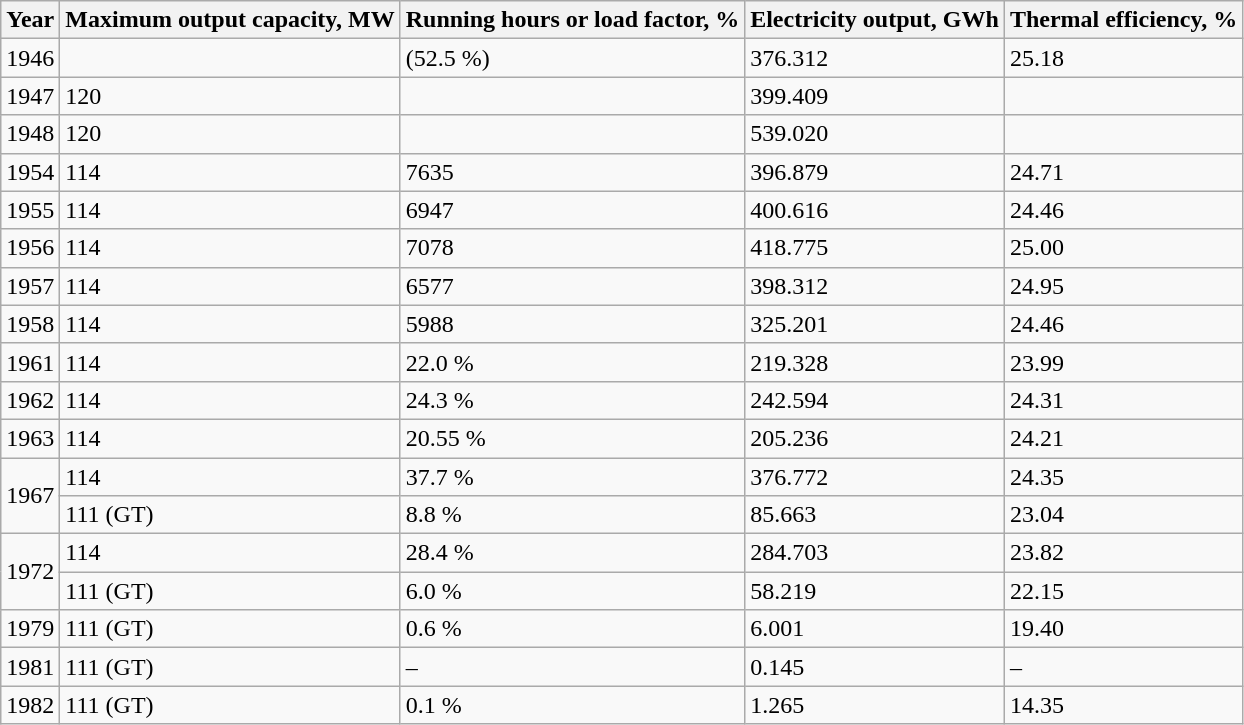<table class="wikitable">
<tr>
<th>Year</th>
<th>Maximum  output capacity, MW</th>
<th>Running  hours or load factor, %</th>
<th>Electricity  output, GWh</th>
<th>Thermal  efficiency, %</th>
</tr>
<tr>
<td>1946</td>
<td></td>
<td>(52.5 %)</td>
<td>376.312</td>
<td>25.18</td>
</tr>
<tr>
<td>1947</td>
<td>120</td>
<td></td>
<td>399.409</td>
<td></td>
</tr>
<tr>
<td>1948</td>
<td>120</td>
<td></td>
<td>539.020</td>
<td></td>
</tr>
<tr>
<td>1954</td>
<td>114</td>
<td>7635</td>
<td>396.879</td>
<td>24.71</td>
</tr>
<tr>
<td>1955</td>
<td>114</td>
<td>6947</td>
<td>400.616</td>
<td>24.46</td>
</tr>
<tr>
<td>1956</td>
<td>114</td>
<td>7078</td>
<td>418.775</td>
<td>25.00</td>
</tr>
<tr>
<td>1957</td>
<td>114</td>
<td>6577</td>
<td>398.312</td>
<td>24.95</td>
</tr>
<tr>
<td>1958</td>
<td>114</td>
<td>5988</td>
<td>325.201</td>
<td>24.46</td>
</tr>
<tr>
<td>1961</td>
<td>114</td>
<td>22.0  %</td>
<td>219.328</td>
<td>23.99</td>
</tr>
<tr>
<td>1962</td>
<td>114</td>
<td>24.3  %</td>
<td>242.594</td>
<td>24.31</td>
</tr>
<tr>
<td>1963</td>
<td>114</td>
<td>20.55  %</td>
<td>205.236</td>
<td>24.21</td>
</tr>
<tr>
<td rowspan="2">1967</td>
<td>114</td>
<td>37.7 %</td>
<td>376.772</td>
<td>24.35</td>
</tr>
<tr>
<td>111 (GT)</td>
<td>8.8 %</td>
<td>85.663</td>
<td>23.04</td>
</tr>
<tr>
<td rowspan="2">1972</td>
<td>114</td>
<td>28.4  %</td>
<td>284.703</td>
<td>23.82</td>
</tr>
<tr>
<td>111  (GT)</td>
<td>6.0  %</td>
<td>58.219</td>
<td>22.15</td>
</tr>
<tr>
<td>1979</td>
<td>111  (GT)</td>
<td>0.6  %</td>
<td>6.001</td>
<td>19.40</td>
</tr>
<tr>
<td>1981</td>
<td>111  (GT)</td>
<td>–</td>
<td>0.145</td>
<td>–</td>
</tr>
<tr>
<td>1982</td>
<td>111  (GT)</td>
<td>0.1  %</td>
<td>1.265</td>
<td>14.35</td>
</tr>
</table>
